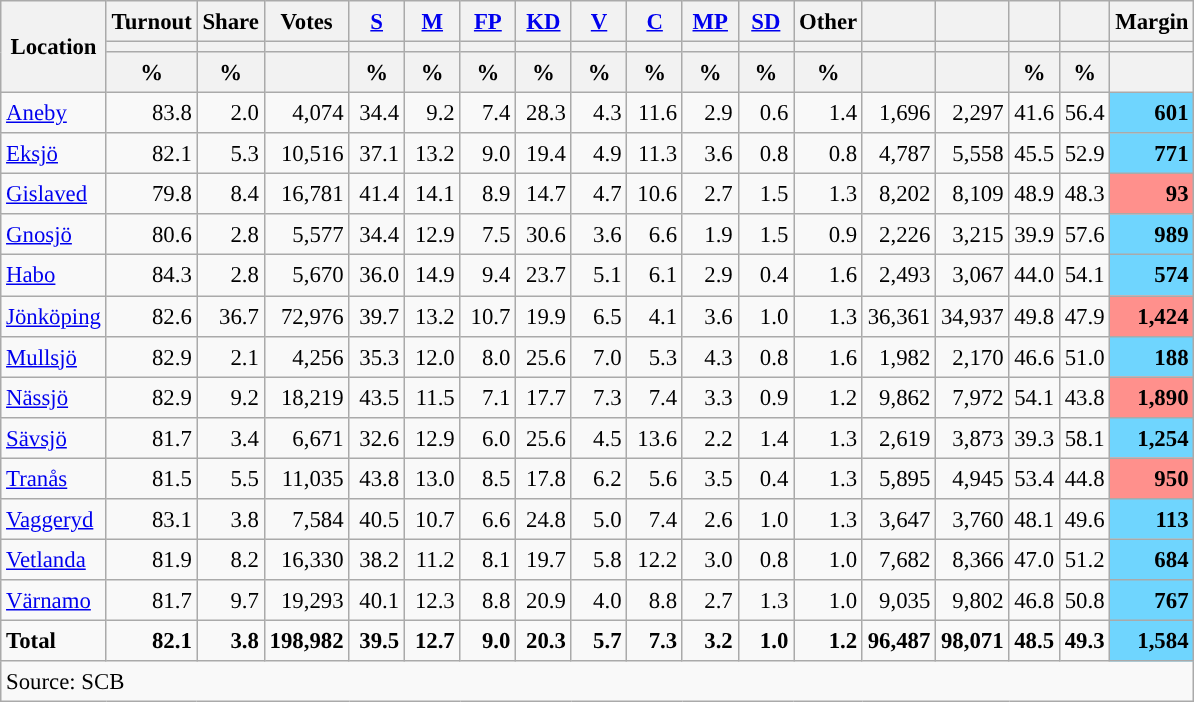<table class="wikitable sortable" style="text-align:right; font-size:95%; line-height:20px;">
<tr>
<th rowspan="3">Location</th>
<th>Turnout</th>
<th>Share</th>
<th>Votes</th>
<th width="30px" class="unsortable"><a href='#'>S</a></th>
<th width="30px" class="unsortable"><a href='#'>M</a></th>
<th width="30px" class="unsortable"><a href='#'>FP</a></th>
<th width="30px" class="unsortable"><a href='#'>KD</a></th>
<th width="30px" class="unsortable"><a href='#'>V</a></th>
<th width="30px" class="unsortable"><a href='#'>C</a></th>
<th width="30px" class="unsortable"><a href='#'>MP</a></th>
<th width="30px" class="unsortable"><a href='#'>SD</a></th>
<th width="30px" class="unsortable">Other</th>
<th></th>
<th></th>
<th></th>
<th></th>
<th>Margin</th>
</tr>
<tr>
<th></th>
<th></th>
<th></th>
<th style="background:"></th>
<th style="background:"></th>
<th style="background:"></th>
<th style="background:"></th>
<th style="background:"></th>
<th style="background:"></th>
<th style="background:"></th>
<th style="background:"></th>
<th style="background:"></th>
<th style="background:"></th>
<th style="background:"></th>
<th style="background:"></th>
<th style="background:"></th>
<th></th>
</tr>
<tr>
<th data-sort-type="number">%</th>
<th data-sort-type="number">%</th>
<th></th>
<th data-sort-type="number">%</th>
<th data-sort-type="number">%</th>
<th data-sort-type="number">%</th>
<th data-sort-type="number">%</th>
<th data-sort-type="number">%</th>
<th data-sort-type="number">%</th>
<th data-sort-type="number">%</th>
<th data-sort-type="number">%</th>
<th data-sort-type="number">%</th>
<th data-sort-type="number"></th>
<th data-sort-type="number"></th>
<th data-sort-type="number">%</th>
<th data-sort-type="number">%</th>
<th data-sort-type="number"></th>
</tr>
<tr>
<td align=left><a href='#'>Aneby</a></td>
<td>83.8</td>
<td>2.0</td>
<td>4,074</td>
<td>34.4</td>
<td>9.2</td>
<td>7.4</td>
<td>28.3</td>
<td>4.3</td>
<td>11.6</td>
<td>2.9</td>
<td>0.6</td>
<td>1.4</td>
<td>1,696</td>
<td>2,297</td>
<td>41.6</td>
<td>56.4</td>
<td bgcolor=#6fd5fe><strong>601</strong></td>
</tr>
<tr>
<td align=left><a href='#'>Eksjö</a></td>
<td>82.1</td>
<td>5.3</td>
<td>10,516</td>
<td>37.1</td>
<td>13.2</td>
<td>9.0</td>
<td>19.4</td>
<td>4.9</td>
<td>11.3</td>
<td>3.6</td>
<td>0.8</td>
<td>0.8</td>
<td>4,787</td>
<td>5,558</td>
<td>45.5</td>
<td>52.9</td>
<td bgcolor=#6fd5fe><strong>771</strong></td>
</tr>
<tr>
<td align=left><a href='#'>Gislaved</a></td>
<td>79.8</td>
<td>8.4</td>
<td>16,781</td>
<td>41.4</td>
<td>14.1</td>
<td>8.9</td>
<td>14.7</td>
<td>4.7</td>
<td>10.6</td>
<td>2.7</td>
<td>1.5</td>
<td>1.3</td>
<td>8,202</td>
<td>8,109</td>
<td>48.9</td>
<td>48.3</td>
<td bgcolor=#ff908c><strong>93</strong></td>
</tr>
<tr>
<td align=left><a href='#'>Gnosjö</a></td>
<td>80.6</td>
<td>2.8</td>
<td>5,577</td>
<td>34.4</td>
<td>12.9</td>
<td>7.5</td>
<td>30.6</td>
<td>3.6</td>
<td>6.6</td>
<td>1.9</td>
<td>1.5</td>
<td>0.9</td>
<td>2,226</td>
<td>3,215</td>
<td>39.9</td>
<td>57.6</td>
<td bgcolor=#6fd5fe><strong>989</strong></td>
</tr>
<tr>
<td align=left><a href='#'>Habo</a></td>
<td>84.3</td>
<td>2.8</td>
<td>5,670</td>
<td>36.0</td>
<td>14.9</td>
<td>9.4</td>
<td>23.7</td>
<td>5.1</td>
<td>6.1</td>
<td>2.9</td>
<td>0.4</td>
<td>1.6</td>
<td>2,493</td>
<td>3,067</td>
<td>44.0</td>
<td>54.1</td>
<td bgcolor=#6fd5fe><strong>574</strong></td>
</tr>
<tr>
<td align=left><a href='#'>Jönköping</a></td>
<td>82.6</td>
<td>36.7</td>
<td>72,976</td>
<td>39.7</td>
<td>13.2</td>
<td>10.7</td>
<td>19.9</td>
<td>6.5</td>
<td>4.1</td>
<td>3.6</td>
<td>1.0</td>
<td>1.3</td>
<td>36,361</td>
<td>34,937</td>
<td>49.8</td>
<td>47.9</td>
<td bgcolor=#ff908c><strong>1,424</strong></td>
</tr>
<tr>
<td align=left><a href='#'>Mullsjö</a></td>
<td>82.9</td>
<td>2.1</td>
<td>4,256</td>
<td>35.3</td>
<td>12.0</td>
<td>8.0</td>
<td>25.6</td>
<td>7.0</td>
<td>5.3</td>
<td>4.3</td>
<td>0.8</td>
<td>1.6</td>
<td>1,982</td>
<td>2,170</td>
<td>46.6</td>
<td>51.0</td>
<td bgcolor=#6fd5fe><strong>188</strong></td>
</tr>
<tr>
<td align=left><a href='#'>Nässjö</a></td>
<td>82.9</td>
<td>9.2</td>
<td>18,219</td>
<td>43.5</td>
<td>11.5</td>
<td>7.1</td>
<td>17.7</td>
<td>7.3</td>
<td>7.4</td>
<td>3.3</td>
<td>0.9</td>
<td>1.2</td>
<td>9,862</td>
<td>7,972</td>
<td>54.1</td>
<td>43.8</td>
<td bgcolor=#ff908c><strong>1,890</strong></td>
</tr>
<tr>
<td align=left><a href='#'>Sävsjö</a></td>
<td>81.7</td>
<td>3.4</td>
<td>6,671</td>
<td>32.6</td>
<td>12.9</td>
<td>6.0</td>
<td>25.6</td>
<td>4.5</td>
<td>13.6</td>
<td>2.2</td>
<td>1.4</td>
<td>1.3</td>
<td>2,619</td>
<td>3,873</td>
<td>39.3</td>
<td>58.1</td>
<td bgcolor=#6fd5fe><strong>1,254</strong></td>
</tr>
<tr>
<td align=left><a href='#'>Tranås</a></td>
<td>81.5</td>
<td>5.5</td>
<td>11,035</td>
<td>43.8</td>
<td>13.0</td>
<td>8.5</td>
<td>17.8</td>
<td>6.2</td>
<td>5.6</td>
<td>3.5</td>
<td>0.4</td>
<td>1.3</td>
<td>5,895</td>
<td>4,945</td>
<td>53.4</td>
<td>44.8</td>
<td bgcolor=#ff908c><strong>950</strong></td>
</tr>
<tr>
<td align=left><a href='#'>Vaggeryd</a></td>
<td>83.1</td>
<td>3.8</td>
<td>7,584</td>
<td>40.5</td>
<td>10.7</td>
<td>6.6</td>
<td>24.8</td>
<td>5.0</td>
<td>7.4</td>
<td>2.6</td>
<td>1.0</td>
<td>1.3</td>
<td>3,647</td>
<td>3,760</td>
<td>48.1</td>
<td>49.6</td>
<td bgcolor=#6fd5fe><strong>113</strong></td>
</tr>
<tr>
<td align=left><a href='#'>Vetlanda</a></td>
<td>81.9</td>
<td>8.2</td>
<td>16,330</td>
<td>38.2</td>
<td>11.2</td>
<td>8.1</td>
<td>19.7</td>
<td>5.8</td>
<td>12.2</td>
<td>3.0</td>
<td>0.8</td>
<td>1.0</td>
<td>7,682</td>
<td>8,366</td>
<td>47.0</td>
<td>51.2</td>
<td bgcolor=#6fd5fe><strong>684</strong></td>
</tr>
<tr>
<td align=left><a href='#'>Värnamo</a></td>
<td>81.7</td>
<td>9.7</td>
<td>19,293</td>
<td>40.1</td>
<td>12.3</td>
<td>8.8</td>
<td>20.9</td>
<td>4.0</td>
<td>8.8</td>
<td>2.7</td>
<td>1.3</td>
<td>1.0</td>
<td>9,035</td>
<td>9,802</td>
<td>46.8</td>
<td>50.8</td>
<td bgcolor=#6fd5fe><strong>767</strong></td>
</tr>
<tr>
<td align=left><strong>Total</strong></td>
<td><strong>82.1</strong></td>
<td><strong>3.8</strong></td>
<td><strong>198,982</strong></td>
<td><strong>39.5</strong></td>
<td><strong>12.7</strong></td>
<td><strong>9.0</strong></td>
<td><strong>20.3</strong></td>
<td><strong>5.7</strong></td>
<td><strong>7.3</strong></td>
<td><strong>3.2</strong></td>
<td><strong>1.0</strong></td>
<td><strong>1.2</strong></td>
<td><strong>96,487</strong></td>
<td><strong>98,071</strong></td>
<td><strong>48.5</strong></td>
<td><strong>49.3</strong></td>
<td bgcolor=#6fd5fe><strong>1,584</strong></td>
</tr>
<tr>
<td align=left colspan=18>Source: SCB </td>
</tr>
</table>
